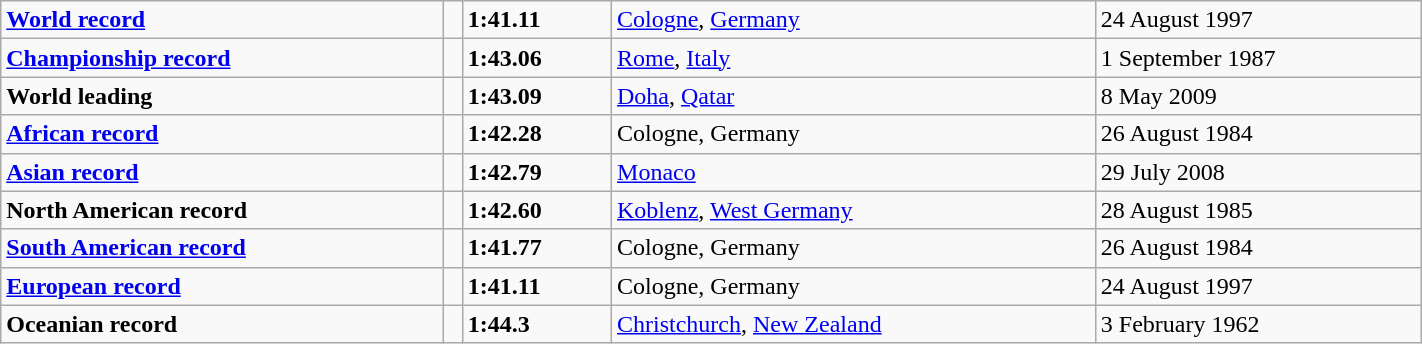<table class="wikitable" width=75%>
<tr>
<td><strong><a href='#'>World record</a></strong></td>
<td></td>
<td><strong>1:41.11</strong></td>
<td><a href='#'>Cologne</a>, <a href='#'>Germany</a></td>
<td>24 August 1997</td>
</tr>
<tr>
<td><strong><a href='#'>Championship record</a></strong></td>
<td></td>
<td><strong>1:43.06</strong></td>
<td><a href='#'>Rome</a>, <a href='#'>Italy</a></td>
<td>1 September 1987</td>
</tr>
<tr>
<td><strong>World leading</strong></td>
<td></td>
<td><strong>1:43.09</strong></td>
<td><a href='#'>Doha</a>, <a href='#'>Qatar</a></td>
<td>8 May 2009</td>
</tr>
<tr>
<td><strong><a href='#'>African record</a></strong></td>
<td></td>
<td><strong>1:42.28</strong></td>
<td>Cologne, Germany</td>
<td>26 August 1984</td>
</tr>
<tr>
<td><strong><a href='#'>Asian record</a></strong></td>
<td></td>
<td><strong>1:42.79</strong></td>
<td><a href='#'>Monaco</a></td>
<td>29 July 2008</td>
</tr>
<tr>
<td><strong>North American record</strong></td>
<td></td>
<td><strong>1:42.60</strong></td>
<td><a href='#'>Koblenz</a>, <a href='#'>West Germany</a></td>
<td>28 August 1985</td>
</tr>
<tr>
<td><strong><a href='#'>South American record</a></strong></td>
<td></td>
<td><strong>1:41.77</strong></td>
<td>Cologne, Germany</td>
<td>26 August 1984</td>
</tr>
<tr>
<td><strong><a href='#'>European record</a></strong></td>
<td></td>
<td><strong>1:41.11</strong></td>
<td>Cologne, Germany</td>
<td>24 August 1997</td>
</tr>
<tr>
<td><strong>Oceanian record</strong></td>
<td></td>
<td><strong>1:44.3</strong></td>
<td><a href='#'>Christchurch</a>, <a href='#'>New Zealand</a></td>
<td>3 February 1962</td>
</tr>
</table>
